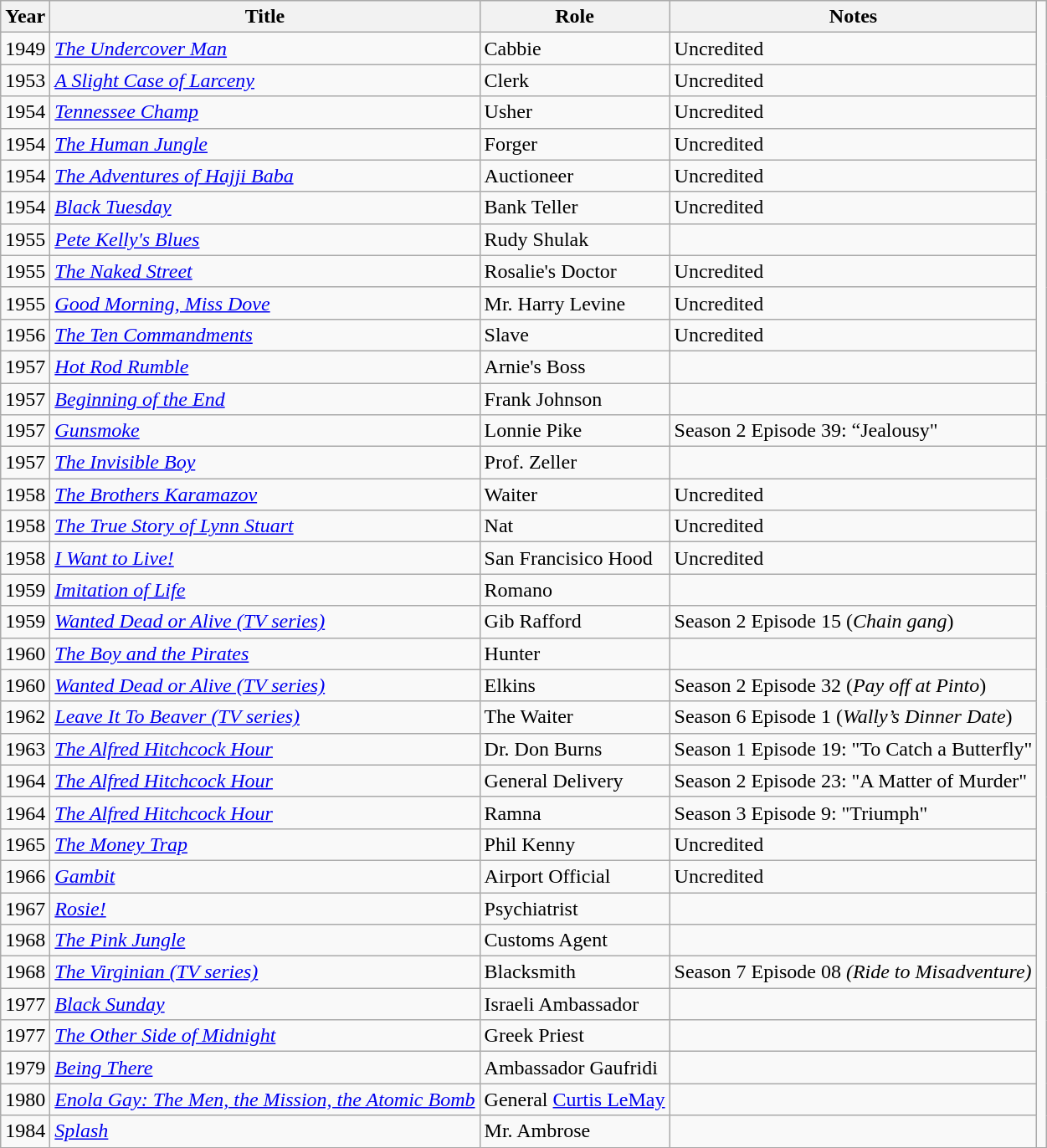<table class="wikitable">
<tr>
<th>Year</th>
<th>Title</th>
<th>Role</th>
<th>Notes</th>
</tr>
<tr>
<td>1949</td>
<td><em><a href='#'>The Undercover Man</a></em></td>
<td>Cabbie</td>
<td>Uncredited</td>
</tr>
<tr>
<td>1953</td>
<td><em><a href='#'>A Slight Case of Larceny</a></em></td>
<td>Clerk</td>
<td>Uncredited</td>
</tr>
<tr>
<td>1954</td>
<td><em><a href='#'>Tennessee Champ</a></em></td>
<td>Usher</td>
<td>Uncredited</td>
</tr>
<tr>
<td>1954</td>
<td><em><a href='#'>The Human Jungle</a></em></td>
<td>Forger</td>
<td>Uncredited</td>
</tr>
<tr>
<td>1954</td>
<td><em><a href='#'>The Adventures of Hajji Baba</a></em></td>
<td>Auctioneer</td>
<td>Uncredited</td>
</tr>
<tr>
<td>1954</td>
<td><em><a href='#'>Black Tuesday</a></em></td>
<td>Bank Teller</td>
<td>Uncredited</td>
</tr>
<tr>
<td>1955</td>
<td><em><a href='#'>Pete Kelly's Blues</a></em></td>
<td>Rudy Shulak</td>
<td></td>
</tr>
<tr>
<td>1955</td>
<td><em><a href='#'>The Naked Street</a></em></td>
<td>Rosalie's Doctor</td>
<td>Uncredited</td>
</tr>
<tr>
<td>1955</td>
<td><em><a href='#'>Good Morning, Miss Dove</a></em></td>
<td>Mr. Harry Levine</td>
<td>Uncredited</td>
</tr>
<tr>
<td>1956</td>
<td><em><a href='#'>The Ten Commandments</a></em></td>
<td>Slave</td>
<td>Uncredited</td>
</tr>
<tr>
<td>1957</td>
<td><em><a href='#'>Hot Rod Rumble</a></em></td>
<td>Arnie's Boss</td>
<td></td>
</tr>
<tr>
<td>1957</td>
<td><em><a href='#'>Beginning of the End</a></em></td>
<td>Frank Johnson</td>
<td></td>
</tr>
<tr>
<td>1957</td>
<td><em><a href='#'>Gunsmoke</a></em></td>
<td>Lonnie Pike</td>
<td>Season 2 Episode 39: “Jealousy"</td>
<td></td>
</tr>
<tr>
<td>1957</td>
<td><em><a href='#'>The Invisible Boy</a></em></td>
<td>Prof. Zeller</td>
<td></td>
</tr>
<tr>
<td>1958</td>
<td><em><a href='#'>The Brothers Karamazov</a></em></td>
<td>Waiter</td>
<td>Uncredited</td>
</tr>
<tr>
<td>1958</td>
<td><em><a href='#'>The True Story of Lynn Stuart</a></em></td>
<td>Nat</td>
<td>Uncredited</td>
</tr>
<tr>
<td>1958</td>
<td><em><a href='#'>I Want to Live!</a></em></td>
<td>San Francisico Hood</td>
<td>Uncredited</td>
</tr>
<tr>
<td>1959</td>
<td><em><a href='#'>Imitation of Life</a></em></td>
<td>Romano</td>
<td></td>
</tr>
<tr>
<td>1959</td>
<td><em><a href='#'>Wanted Dead or Alive (TV series)</a></em></td>
<td>Gib Rafford</td>
<td>Season 2 Episode 15 (<em>Chain gang</em>)</td>
</tr>
<tr>
<td>1960</td>
<td><em><a href='#'>The Boy and the Pirates</a></em></td>
<td>Hunter</td>
<td></td>
</tr>
<tr>
<td>1960</td>
<td><em><a href='#'>Wanted Dead or Alive (TV series)</a></em></td>
<td>Elkins</td>
<td>Season 2 Episode 32 (<em>Pay off at Pinto</em>)</td>
</tr>
<tr>
<td>1962</td>
<td><em><a href='#'>Leave It To Beaver (TV series)</a></em></td>
<td>The Waiter</td>
<td>Season 6 Episode 1 (<em>Wally’s Dinner Date</em>)</td>
</tr>
<tr>
<td>1963</td>
<td><em><a href='#'>The Alfred Hitchcock Hour</a></em></td>
<td>Dr. Don Burns</td>
<td>Season 1 Episode 19: "To Catch a Butterfly"</td>
</tr>
<tr>
<td>1964</td>
<td><em><a href='#'>The Alfred Hitchcock Hour</a></em></td>
<td>General Delivery</td>
<td>Season 2 Episode 23: "A Matter of Murder"</td>
</tr>
<tr>
<td>1964</td>
<td><em><a href='#'>The Alfred Hitchcock Hour</a></em></td>
<td>Ramna</td>
<td>Season 3 Episode 9: "Triumph"</td>
</tr>
<tr>
<td>1965</td>
<td><em><a href='#'>The Money Trap</a></em></td>
<td>Phil Kenny</td>
<td>Uncredited</td>
</tr>
<tr>
<td>1966</td>
<td><em><a href='#'>Gambit</a></em></td>
<td>Airport Official</td>
<td>Uncredited</td>
</tr>
<tr>
<td>1967</td>
<td><em><a href='#'>Rosie!</a></em></td>
<td>Psychiatrist</td>
<td></td>
</tr>
<tr>
<td>1968</td>
<td><em><a href='#'>The Pink Jungle</a></em></td>
<td>Customs Agent</td>
<td></td>
</tr>
<tr>
<td>1968</td>
<td><em><a href='#'>The Virginian (TV series)</a></em></td>
<td>Blacksmith</td>
<td>Season 7 Episode 08 <em>(Ride to Misadventure)</em></td>
</tr>
<tr>
<td>1977</td>
<td><em><a href='#'>Black Sunday</a></em></td>
<td>Israeli Ambassador</td>
<td></td>
</tr>
<tr>
<td>1977</td>
<td><em><a href='#'>The Other Side of Midnight</a></em></td>
<td>Greek Priest</td>
<td></td>
</tr>
<tr>
<td>1979</td>
<td><em><a href='#'>Being There</a></em></td>
<td>Ambassador Gaufridi</td>
<td></td>
</tr>
<tr>
<td>1980</td>
<td><em><a href='#'>Enola Gay: The Men, the Mission, the Atomic Bomb</a></em></td>
<td>General <a href='#'>Curtis LeMay</a></td>
<td></td>
</tr>
<tr>
<td>1984</td>
<td><em><a href='#'>Splash</a></em></td>
<td>Mr. Ambrose</td>
<td></td>
</tr>
</table>
